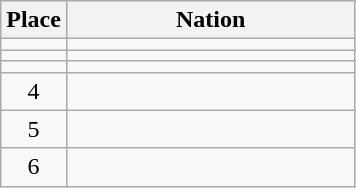<table class=wikitable style=text-align:center>
<tr>
<th width=35>Place</th>
<th width=185>Nation</th>
</tr>
<tr>
<td></td>
<td style=text-align:left></td>
</tr>
<tr>
<td></td>
<td style=text-align:left></td>
</tr>
<tr>
<td></td>
<td style=text-align:left></td>
</tr>
<tr>
<td>4</td>
<td style=text-align:left></td>
</tr>
<tr>
<td>5</td>
<td style=text-align:left></td>
</tr>
<tr>
<td>6</td>
<td style=text-align:left></td>
</tr>
</table>
